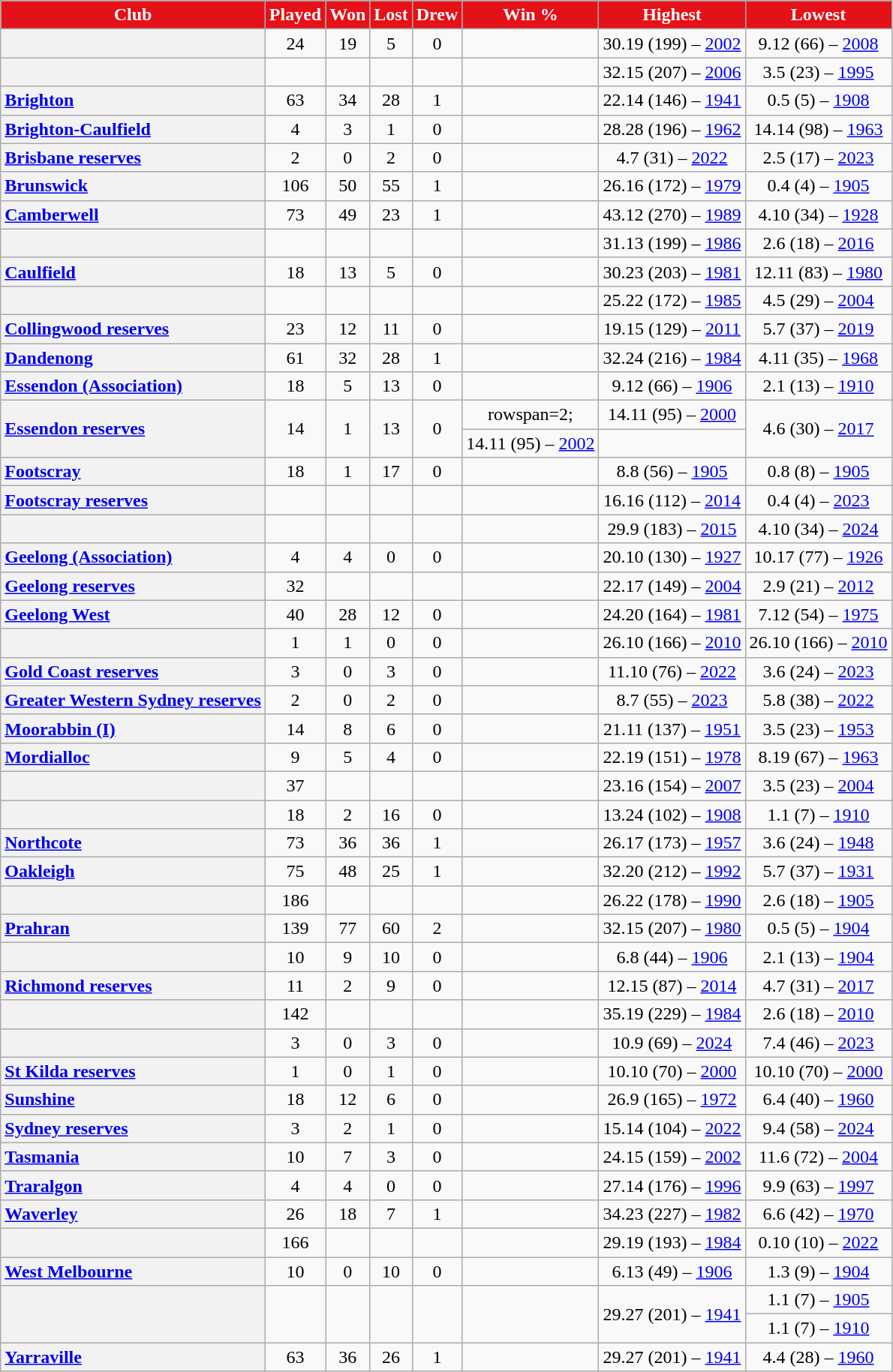<table class="wikitable" style="text-align:center">
<tr style="color:#FFFFFF; text-align:center; background:#E41118;">
<td><strong>Club</strong></td>
<td><strong>Played</strong></td>
<td><strong>Won</strong></td>
<td><strong>Lost</strong></td>
<td><strong>Drew</strong></td>
<td><strong>Win %</strong></td>
<td><strong>Highest</strong></td>
<td><strong>Lowest</strong></td>
</tr>
<tr>
<th style=text-align:left></th>
<td>24</td>
<td>19</td>
<td>5</td>
<td>0</td>
<td></td>
<td>30.19 (199) – <a href='#'>2002</a></td>
<td>9.12 (66) – <a href='#'>2008</a></td>
</tr>
<tr>
<th style=text-align:left></th>
<td></td>
<td></td>
<td></td>
<td></td>
<td></td>
<td>32.15 (207) – <a href='#'>2006</a></td>
<td>3.5 (23) – <a href='#'>1995</a></td>
</tr>
<tr>
<th style=text-align:left><a href='#'>Brighton</a></th>
<td>63</td>
<td>34</td>
<td>28</td>
<td>1</td>
<td></td>
<td>22.14 (146) – <a href='#'>1941</a></td>
<td>0.5 (5) – <a href='#'>1908</a></td>
</tr>
<tr>
<th style=text-align:left><a href='#'>Brighton-Caulfield</a></th>
<td>4</td>
<td>3</td>
<td>1</td>
<td>0</td>
<td></td>
<td>28.28 (196) – <a href='#'>1962</a></td>
<td>14.14 (98) – <a href='#'>1963</a></td>
</tr>
<tr>
<th style=text-align:left><a href='#'>Brisbane reserves</a></th>
<td>2</td>
<td>0</td>
<td>2</td>
<td>0</td>
<td></td>
<td>4.7 (31) – <a href='#'>2022</a></td>
<td>2.5 (17) – <a href='#'>2023</a></td>
</tr>
<tr>
<th style=text-align:left><a href='#'>Brunswick</a></th>
<td>106</td>
<td>50</td>
<td>55</td>
<td>1</td>
<td></td>
<td>26.16 (172) – <a href='#'>1979</a></td>
<td>0.4 (4) – <a href='#'>1905</a></td>
</tr>
<tr>
<th style=text-align:left><a href='#'>Camberwell</a></th>
<td>73</td>
<td>49</td>
<td>23</td>
<td>1</td>
<td></td>
<td>43.12 (270) – <a href='#'>1989</a></td>
<td>4.10 (34) – <a href='#'>1928</a></td>
</tr>
<tr>
<th style=text-align:left></th>
<td></td>
<td></td>
<td></td>
<td></td>
<td></td>
<td>31.13 (199) – <a href='#'>1986</a></td>
<td>2.6 (18) – <a href='#'>2016</a></td>
</tr>
<tr>
<th style=text-align:left><a href='#'>Caulfield</a></th>
<td>18</td>
<td>13</td>
<td>5</td>
<td>0</td>
<td></td>
<td>30.23 (203) – <a href='#'>1981</a></td>
<td>12.11 (83) – <a href='#'>1980</a></td>
</tr>
<tr>
<th style=text-align:left></th>
<td></td>
<td></td>
<td></td>
<td></td>
<td></td>
<td>25.22 (172) – <a href='#'>1985</a></td>
<td>4.5 (29) – <a href='#'>2004</a></td>
</tr>
<tr>
<th style=text-align:left><a href='#'>Collingwood reserves</a></th>
<td>23</td>
<td>12</td>
<td>11</td>
<td>0</td>
<td></td>
<td>19.15 (129) – <a href='#'>2011</a></td>
<td>5.7 (37) – <a href='#'>2019</a></td>
</tr>
<tr>
<th style=text-align:left><a href='#'>Dandenong</a></th>
<td>61</td>
<td>32</td>
<td>28</td>
<td>1</td>
<td></td>
<td>32.24 (216) – <a href='#'>1984</a></td>
<td>4.11 (35) – <a href='#'>1968</a></td>
</tr>
<tr>
<th style=text-align:left><a href='#'>Essendon (Association)</a></th>
<td>18</td>
<td>5</td>
<td>13</td>
<td>0</td>
<td></td>
<td>9.12 (66) – <a href='#'>1906</a></td>
<td>2.1 (13) – <a href='#'>1910</a></td>
</tr>
<tr>
<th rowspan=2; style=text-align:left><a href='#'>Essendon reserves</a></th>
<td rowspan=2>14</td>
<td rowspan=2>1</td>
<td rowspan=2>13</td>
<td rowspan=2>0</td>
<td>rowspan=2; </td>
<td>14.11 (95) – <a href='#'>2000</a></td>
<td rowspan=2>4.6 (30) – <a href='#'>2017</a></td>
</tr>
<tr>
<td>14.11 (95) – <a href='#'>2002</a></td>
</tr>
<tr>
<th style=text-align:left><a href='#'>Footscray</a></th>
<td>18</td>
<td>1</td>
<td>17</td>
<td>0</td>
<td></td>
<td>8.8 (56) – <a href='#'>1905</a></td>
<td>0.8 (8) – <a href='#'>1905</a></td>
</tr>
<tr>
<th style=text-align:left><a href='#'>Footscray reserves</a></th>
<td></td>
<td></td>
<td></td>
<td></td>
<td></td>
<td>16.16 (112) – <a href='#'>2014</a></td>
<td>0.4 (4) – <a href='#'>2023</a></td>
</tr>
<tr>
<th style=text-align:left></th>
<td></td>
<td></td>
<td></td>
<td></td>
<td></td>
<td>29.9 (183) – <a href='#'>2015</a></td>
<td>4.10 (34) – <a href='#'>2024</a></td>
</tr>
<tr>
<th style=text-align:left><a href='#'>Geelong (Association)</a></th>
<td>4</td>
<td>4</td>
<td>0</td>
<td>0</td>
<td></td>
<td>20.10 (130) – <a href='#'>1927</a></td>
<td>10.17 (77) – <a href='#'>1926</a></td>
</tr>
<tr>
<th style=text-align:left><a href='#'>Geelong reserves</a></th>
<td>32</td>
<td></td>
<td></td>
<td></td>
<td></td>
<td>22.17 (149) – <a href='#'>2004</a></td>
<td>2.9 (21) – <a href='#'>2012</a></td>
</tr>
<tr>
<th style=text-align:left><a href='#'>Geelong West</a></th>
<td>40</td>
<td>28</td>
<td>12</td>
<td>0</td>
<td></td>
<td>24.20 (164) – <a href='#'>1981</a></td>
<td>7.12 (54) – <a href='#'>1975</a></td>
</tr>
<tr>
<th style=text-align:left></th>
<td>1</td>
<td>1</td>
<td>0</td>
<td>0</td>
<td></td>
<td>26.10 (166) – <a href='#'>2010</a></td>
<td>26.10 (166) – <a href='#'>2010</a></td>
</tr>
<tr>
<th style=text-align:left><a href='#'>Gold Coast reserves</a></th>
<td>3</td>
<td>0</td>
<td>3</td>
<td>0</td>
<td></td>
<td>11.10 (76) – <a href='#'>2022</a></td>
<td>3.6 (24) – <a href='#'>2023</a></td>
</tr>
<tr>
<th style=text-align:left><a href='#'>Greater Western Sydney reserves</a></th>
<td>2</td>
<td>0</td>
<td>2</td>
<td>0</td>
<td></td>
<td>8.7 (55) – <a href='#'>2023</a></td>
<td>5.8 (38) – <a href='#'>2022</a></td>
</tr>
<tr>
<th style=text-align:left><a href='#'>Moorabbin (I)</a></th>
<td>14</td>
<td>8</td>
<td>6</td>
<td>0</td>
<td></td>
<td>21.11 (137) – <a href='#'>1951</a></td>
<td>3.5 (23) – <a href='#'>1953</a></td>
</tr>
<tr>
<th style=text-align:left><a href='#'>Mordialloc</a></th>
<td>9</td>
<td>5</td>
<td>4</td>
<td>0</td>
<td></td>
<td>22.19 (151) – <a href='#'>1978</a></td>
<td>8.19 (67) – <a href='#'>1963</a></td>
</tr>
<tr>
<th style=text-align:left></th>
<td>37</td>
<td></td>
<td></td>
<td></td>
<td></td>
<td>23.16 (154) – <a href='#'>2007</a></td>
<td>3.5 (23) – <a href='#'>2004</a></td>
</tr>
<tr>
<th style=text-align:left></th>
<td>18</td>
<td>2</td>
<td>16</td>
<td>0</td>
<td></td>
<td>13.24 (102) – <a href='#'>1908</a></td>
<td>1.1 (7) – <a href='#'>1910</a></td>
</tr>
<tr>
<th style=text-align:left><a href='#'>Northcote</a></th>
<td>73</td>
<td>36</td>
<td>36</td>
<td>1</td>
<td></td>
<td>26.17 (173) – <a href='#'>1957</a></td>
<td>3.6 (24) – <a href='#'>1948</a></td>
</tr>
<tr>
<th style=text-align:left><a href='#'>Oakleigh</a></th>
<td>75</td>
<td>48</td>
<td>25</td>
<td>1</td>
<td></td>
<td>32.20 (212) – <a href='#'>1992</a></td>
<td>5.7 (37) – <a href='#'>1931</a></td>
</tr>
<tr>
<th style=text-align:left></th>
<td>186</td>
<td></td>
<td></td>
<td></td>
<td></td>
<td>26.22 (178) – <a href='#'>1990</a></td>
<td>2.6 (18) – <a href='#'>1905</a></td>
</tr>
<tr>
<th style=text-align:left><a href='#'>Prahran</a></th>
<td>139</td>
<td>77</td>
<td>60</td>
<td>2</td>
<td></td>
<td>32.15 (207) – <a href='#'>1980</a></td>
<td>0.5 (5) – <a href='#'>1904</a></td>
</tr>
<tr>
<th style=text-align:left></th>
<td>10</td>
<td>9</td>
<td>10</td>
<td>0</td>
<td></td>
<td>6.8 (44) – <a href='#'>1906</a></td>
<td>2.1 (13) – <a href='#'>1904</a></td>
</tr>
<tr>
<th style=text-align:left><a href='#'>Richmond reserves</a></th>
<td>11</td>
<td>2</td>
<td>9</td>
<td>0</td>
<td></td>
<td>12.15 (87) – <a href='#'>2014</a></td>
<td>4.7 (31) – <a href='#'>2017</a></td>
</tr>
<tr>
<th style=text-align:left></th>
<td>142</td>
<td></td>
<td></td>
<td></td>
<td></td>
<td>35.19 (229) – <a href='#'>1984</a></td>
<td>2.6 (18) – <a href='#'>2010</a></td>
</tr>
<tr>
<th style=text-align:left></th>
<td>3</td>
<td>0</td>
<td>3</td>
<td>0</td>
<td></td>
<td>10.9 (69) – <a href='#'>2024</a></td>
<td>7.4 (46) – <a href='#'>2023</a></td>
</tr>
<tr>
<th style=text-align:left><a href='#'>St Kilda reserves</a></th>
<td>1</td>
<td>0</td>
<td>1</td>
<td>0</td>
<td></td>
<td>10.10 (70) – <a href='#'>2000</a></td>
<td>10.10 (70) – <a href='#'>2000</a></td>
</tr>
<tr>
<th style=text-align:left><a href='#'>Sunshine</a></th>
<td>18</td>
<td>12</td>
<td>6</td>
<td>0</td>
<td></td>
<td>26.9 (165) – <a href='#'>1972</a></td>
<td>6.4 (40) – <a href='#'>1960</a></td>
</tr>
<tr>
<th style=text-align:left><a href='#'>Sydney reserves</a></th>
<td>3</td>
<td>2</td>
<td>1</td>
<td>0</td>
<td></td>
<td>15.14 (104) – <a href='#'>2022</a></td>
<td>9.4 (58) – <a href='#'>2024</a></td>
</tr>
<tr>
<th style=text-align:left><a href='#'>Tasmania</a></th>
<td>10</td>
<td>7</td>
<td>3</td>
<td>0</td>
<td></td>
<td>24.15 (159) – <a href='#'>2002</a></td>
<td>11.6 (72) – <a href='#'>2004</a></td>
</tr>
<tr>
<th style=text-align:left><a href='#'>Traralgon</a></th>
<td>4</td>
<td>4</td>
<td>0</td>
<td>0</td>
<td></td>
<td>27.14 (176) – <a href='#'>1996</a></td>
<td>9.9 (63) – <a href='#'>1997</a></td>
</tr>
<tr>
<th style=text-align:left><a href='#'>Waverley</a></th>
<td>26</td>
<td>18</td>
<td>7</td>
<td>1</td>
<td></td>
<td>34.23 (227) – <a href='#'>1982</a></td>
<td>6.6 (42) – <a href='#'>1970</a></td>
</tr>
<tr>
<th style=text-align:left></th>
<td>166</td>
<td></td>
<td></td>
<td></td>
<td></td>
<td>29.19 (193) – <a href='#'>1984</a></td>
<td>0.10 (10) – <a href='#'>2022</a></td>
</tr>
<tr>
<th style=text-align:left><a href='#'>West Melbourne</a></th>
<td>10</td>
<td>0</td>
<td>10</td>
<td>0</td>
<td></td>
<td>6.13 (49) – <a href='#'>1906</a></td>
<td>1.3 (9) – <a href='#'>1904</a></td>
</tr>
<tr>
<th rowspan=2; style=text-align:left></th>
<td rowspan=2></td>
<td rowspan=2></td>
<td rowspan=2></td>
<td rowspan=2></td>
<td rowspan=2></td>
<td rowspan=2>29.27 (201) – <a href='#'>1941</a></td>
<td>1.1 (7) – <a href='#'>1905</a></td>
</tr>
<tr>
<td>1.1 (7) – <a href='#'>1910</a></td>
</tr>
<tr>
<th style=text-align:left><a href='#'>Yarraville</a></th>
<td>63</td>
<td>36</td>
<td>26</td>
<td>1</td>
<td></td>
<td>29.27 (201) – <a href='#'>1941</a></td>
<td>4.4 (28) – <a href='#'>1960</a></td>
</tr>
</table>
